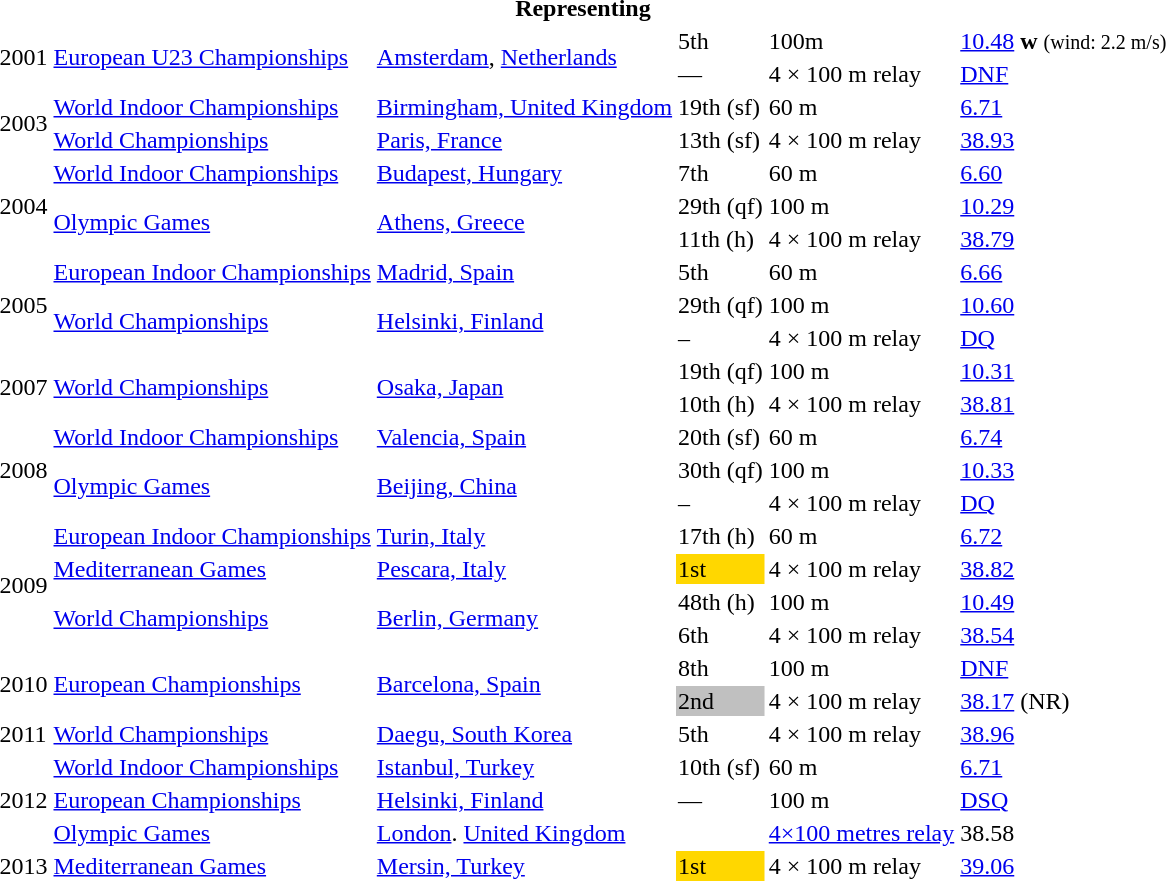<table>
<tr>
<th colspan="6">Representing </th>
</tr>
<tr>
<td rowspan=2>2001</td>
<td rowspan=2><a href='#'>European U23 Championships</a></td>
<td rowspan=2><a href='#'>Amsterdam</a>, <a href='#'>Netherlands</a></td>
<td>5th</td>
<td>100m</td>
<td><a href='#'>10.48</a> <strong>w</strong> <small>(wind: 2.2 m/s)</small></td>
</tr>
<tr>
<td>—</td>
<td>4 × 100 m relay</td>
<td><a href='#'>DNF</a></td>
</tr>
<tr>
<td rowspan=2>2003</td>
<td><a href='#'>World Indoor Championships</a></td>
<td><a href='#'>Birmingham, United Kingdom</a></td>
<td>19th (sf)</td>
<td>60 m</td>
<td><a href='#'>6.71</a></td>
</tr>
<tr>
<td><a href='#'>World Championships</a></td>
<td><a href='#'>Paris, France</a></td>
<td>13th (sf)</td>
<td>4 × 100 m relay</td>
<td><a href='#'>38.93</a></td>
</tr>
<tr>
<td rowspan=3>2004</td>
<td><a href='#'>World Indoor Championships</a></td>
<td><a href='#'>Budapest, Hungary</a></td>
<td>7th</td>
<td>60 m</td>
<td><a href='#'>6.60</a></td>
</tr>
<tr>
<td rowspan=2><a href='#'>Olympic Games</a></td>
<td rowspan=2><a href='#'>Athens, Greece</a></td>
<td>29th (qf)</td>
<td>100 m</td>
<td><a href='#'>10.29</a></td>
</tr>
<tr>
<td>11th (h)</td>
<td>4 × 100 m relay</td>
<td><a href='#'>38.79</a></td>
</tr>
<tr>
<td rowspan=3>2005</td>
<td><a href='#'>European Indoor Championships</a></td>
<td><a href='#'>Madrid, Spain</a></td>
<td>5th</td>
<td>60 m</td>
<td><a href='#'>6.66</a></td>
</tr>
<tr>
<td rowspan=2><a href='#'>World Championships</a></td>
<td rowspan=2><a href='#'>Helsinki, Finland</a></td>
<td>29th (qf)</td>
<td>100 m</td>
<td><a href='#'>10.60</a></td>
</tr>
<tr>
<td>–</td>
<td>4 × 100 m relay</td>
<td><a href='#'>DQ</a></td>
</tr>
<tr>
<td rowspan=2>2007</td>
<td rowspan=2><a href='#'>World Championships</a></td>
<td rowspan=2><a href='#'>Osaka, Japan</a></td>
<td>19th (qf)</td>
<td>100 m</td>
<td><a href='#'>10.31</a></td>
</tr>
<tr>
<td>10th (h)</td>
<td>4 × 100 m relay</td>
<td><a href='#'>38.81</a></td>
</tr>
<tr>
<td rowspan=3>2008</td>
<td><a href='#'>World Indoor Championships</a></td>
<td><a href='#'>Valencia, Spain</a></td>
<td>20th (sf)</td>
<td>60 m</td>
<td><a href='#'>6.74</a></td>
</tr>
<tr>
<td rowspan=2><a href='#'>Olympic Games</a></td>
<td rowspan=2><a href='#'>Beijing, China</a></td>
<td>30th (qf)</td>
<td>100 m</td>
<td><a href='#'>10.33</a></td>
</tr>
<tr>
<td>–</td>
<td>4 × 100 m relay</td>
<td><a href='#'>DQ</a></td>
</tr>
<tr>
<td rowspan=4>2009</td>
<td><a href='#'>European Indoor Championships</a></td>
<td><a href='#'>Turin, Italy</a></td>
<td>17th (h)</td>
<td>60 m</td>
<td><a href='#'>6.72</a></td>
</tr>
<tr>
<td><a href='#'>Mediterranean Games</a></td>
<td><a href='#'>Pescara, Italy</a></td>
<td bgcolor=gold>1st</td>
<td>4 × 100 m relay</td>
<td><a href='#'>38.82</a></td>
</tr>
<tr>
<td rowspan=2><a href='#'>World Championships</a></td>
<td rowspan=2><a href='#'>Berlin, Germany</a></td>
<td>48th (h)</td>
<td>100 m</td>
<td><a href='#'>10.49</a></td>
</tr>
<tr>
<td>6th</td>
<td>4 × 100 m relay</td>
<td><a href='#'>38.54</a></td>
</tr>
<tr>
<td rowspan=2>2010</td>
<td rowspan=2><a href='#'>European Championships</a></td>
<td rowspan=2><a href='#'>Barcelona, Spain</a></td>
<td>8th</td>
<td>100 m</td>
<td><a href='#'>DNF</a></td>
</tr>
<tr>
<td bgcolor=silver>2nd</td>
<td>4 × 100 m relay</td>
<td><a href='#'>38.17</a> (NR)</td>
</tr>
<tr>
<td>2011</td>
<td><a href='#'>World Championships</a></td>
<td><a href='#'>Daegu, South Korea</a></td>
<td>5th</td>
<td>4 × 100 m relay</td>
<td><a href='#'>38.96</a></td>
</tr>
<tr>
<td Rowspan=3>2012</td>
<td><a href='#'>World Indoor Championships</a></td>
<td><a href='#'>Istanbul, Turkey</a></td>
<td>10th (sf)</td>
<td>60 m</td>
<td><a href='#'>6.71</a></td>
</tr>
<tr>
<td><a href='#'>European Championships</a></td>
<td><a href='#'>Helsinki, Finland</a></td>
<td>—</td>
<td>100 m</td>
<td><a href='#'>DSQ</a></td>
</tr>
<tr>
<td><a href='#'>Olympic Games</a></td>
<td><a href='#'>London</a>. <a href='#'>United Kingdom</a></td>
<td></td>
<td><a href='#'>4×100 metres relay</a></td>
<td>38.58 </td>
</tr>
<tr>
<td>2013</td>
<td><a href='#'>Mediterranean Games</a></td>
<td><a href='#'>Mersin, Turkey</a></td>
<td bgcolor=gold>1st</td>
<td>4 × 100 m relay</td>
<td><a href='#'>39.06</a></td>
</tr>
</table>
